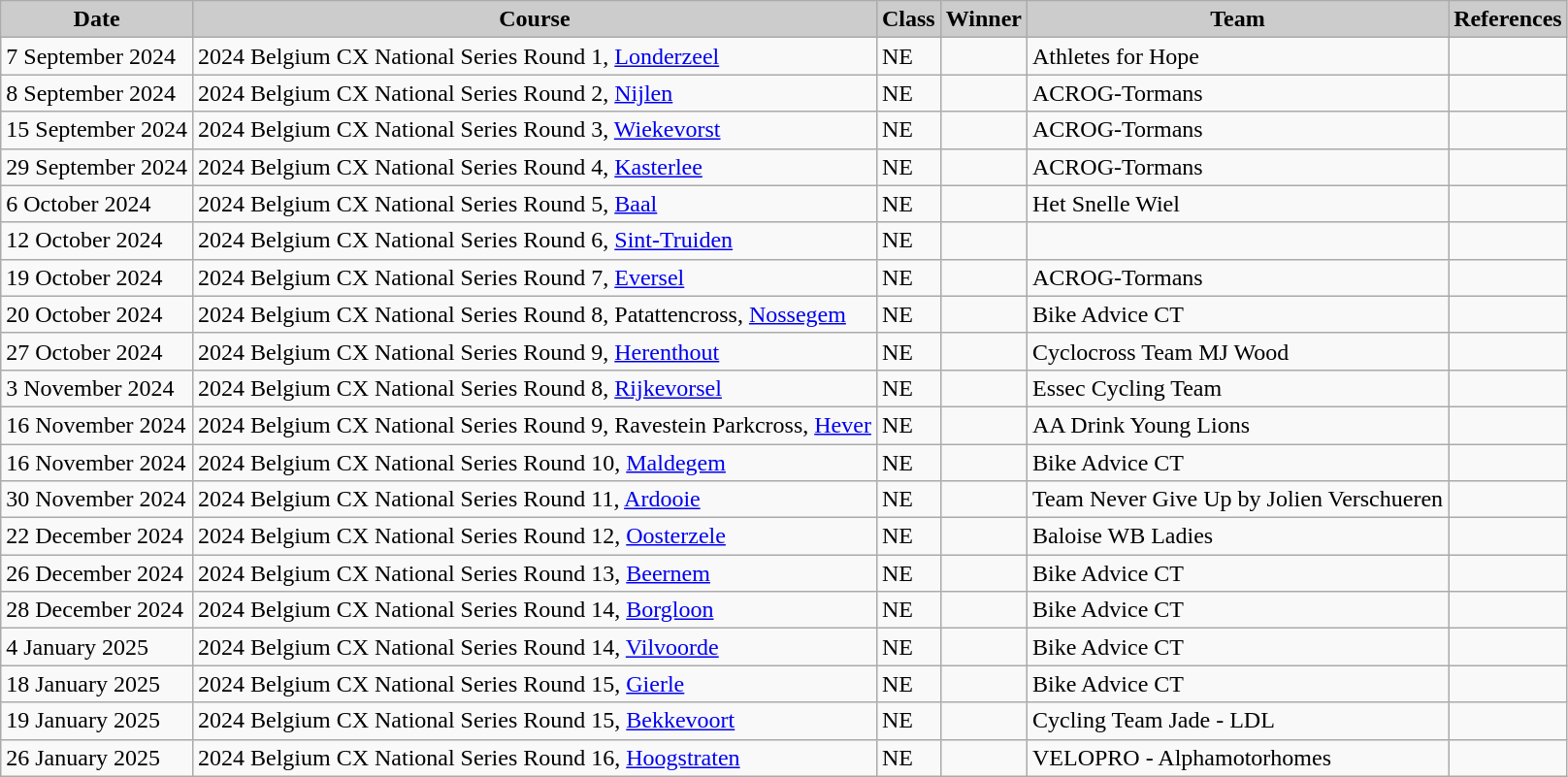<table class="wikitable sortable alternance ">
<tr>
<th scope="col" style="background-color:#CCCCCC;">Date</th>
<th scope="col" style="background-color:#CCCCCC;">Course</th>
<th scope="col" style="background-color:#CCCCCC;">Class</th>
<th scope="col" style="background-color:#CCCCCC;">Winner</th>
<th scope="col" style="background-color:#CCCCCC;">Team</th>
<th scope="col" style="background-color:#CCCCCC;">References</th>
</tr>
<tr>
<td>7 September 2024</td>
<td> 2024 Belgium CX National Series Round 1, <a href='#'>Londerzeel</a></td>
<td>NE</td>
<td></td>
<td>Athletes for Hope</td>
<td></td>
</tr>
<tr>
<td>8 September 2024</td>
<td> 2024 Belgium CX National Series Round 2, <a href='#'>Nijlen</a></td>
<td>NE</td>
<td></td>
<td>ACROG-Tormans</td>
<td></td>
</tr>
<tr>
<td>15 September 2024</td>
<td> 2024 Belgium CX National Series Round 3, <a href='#'>Wiekevorst</a></td>
<td>NE</td>
<td></td>
<td>ACROG-Tormans</td>
<td></td>
</tr>
<tr>
<td>29 September 2024</td>
<td> 2024 Belgium CX National Series Round 4, <a href='#'>Kasterlee</a></td>
<td>NE</td>
<td></td>
<td>ACROG-Tormans</td>
<td></td>
</tr>
<tr>
<td>6 October 2024</td>
<td> 2024 Belgium CX National Series Round 5, <a href='#'>Baal</a></td>
<td>NE</td>
<td></td>
<td>Het Snelle Wiel</td>
<td></td>
</tr>
<tr>
<td>12 October 2024</td>
<td> 2024 Belgium CX National Series Round 6, <a href='#'>Sint-Truiden</a></td>
<td>NE</td>
<td></td>
<td></td>
<td></td>
</tr>
<tr>
<td>19 October 2024</td>
<td> 2024 Belgium CX National Series Round 7, <a href='#'>Eversel</a></td>
<td>NE</td>
<td></td>
<td>ACROG-Tormans</td>
<td></td>
</tr>
<tr>
<td>20 October 2024</td>
<td> 2024 Belgium CX National Series Round 8, Patattencross, <a href='#'>Nossegem</a></td>
<td>NE</td>
<td></td>
<td>Bike Advice CT</td>
<td></td>
</tr>
<tr>
<td>27 October 2024</td>
<td> 2024 Belgium CX National Series Round 9, <a href='#'>Herenthout</a></td>
<td>NE</td>
<td></td>
<td>Cyclocross Team MJ Wood</td>
<td></td>
</tr>
<tr>
<td>3 November 2024</td>
<td> 2024 Belgium CX National Series Round 8, <a href='#'>Rijkevorsel</a></td>
<td>NE</td>
<td></td>
<td>Essec Cycling Team</td>
<td></td>
</tr>
<tr>
<td>16 November 2024</td>
<td> 2024 Belgium CX National Series Round 9, Ravestein Parkcross, <a href='#'>Hever</a></td>
<td>NE</td>
<td></td>
<td>AA Drink Young Lions</td>
<td></td>
</tr>
<tr>
<td>16 November 2024</td>
<td> 2024 Belgium CX National Series Round 10, <a href='#'>Maldegem</a></td>
<td>NE</td>
<td></td>
<td>Bike Advice CT</td>
<td></td>
</tr>
<tr>
<td>30 November 2024</td>
<td> 2024 Belgium CX National Series Round 11, <a href='#'>Ardooie</a></td>
<td>NE</td>
<td></td>
<td>Team Never Give Up by Jolien Verschueren</td>
<td></td>
</tr>
<tr>
<td>22 December 2024</td>
<td> 2024 Belgium CX National Series Round 12, <a href='#'>Oosterzele</a></td>
<td>NE</td>
<td></td>
<td>Baloise WB Ladies</td>
<td></td>
</tr>
<tr>
<td>26 December 2024</td>
<td> 2024 Belgium CX National Series Round 13, <a href='#'>Beernem</a></td>
<td>NE</td>
<td></td>
<td>Bike Advice CT</td>
<td></td>
</tr>
<tr>
<td>28 December 2024</td>
<td> 2024 Belgium CX National Series Round 14, <a href='#'>Borgloon</a></td>
<td>NE</td>
<td></td>
<td>Bike Advice CT</td>
<td></td>
</tr>
<tr>
<td>4 January 2025</td>
<td> 2024 Belgium CX National Series Round 14, <a href='#'>Vilvoorde</a></td>
<td>NE</td>
<td></td>
<td>Bike Advice CT</td>
<td></td>
</tr>
<tr>
<td>18 January 2025</td>
<td> 2024 Belgium CX National Series Round 15, <a href='#'>Gierle</a></td>
<td>NE</td>
<td></td>
<td>Bike Advice CT</td>
<td></td>
</tr>
<tr>
<td>19 January 2025</td>
<td> 2024 Belgium CX National Series Round 15, <a href='#'>Bekkevoort</a></td>
<td>NE</td>
<td></td>
<td>Cycling Team Jade - LDL</td>
<td></td>
</tr>
<tr>
<td>26 January 2025</td>
<td> 2024 Belgium CX National Series Round 16, <a href='#'>Hoogstraten</a></td>
<td>NE</td>
<td></td>
<td>VELOPRO - Alphamotorhomes</td>
<td></td>
</tr>
</table>
